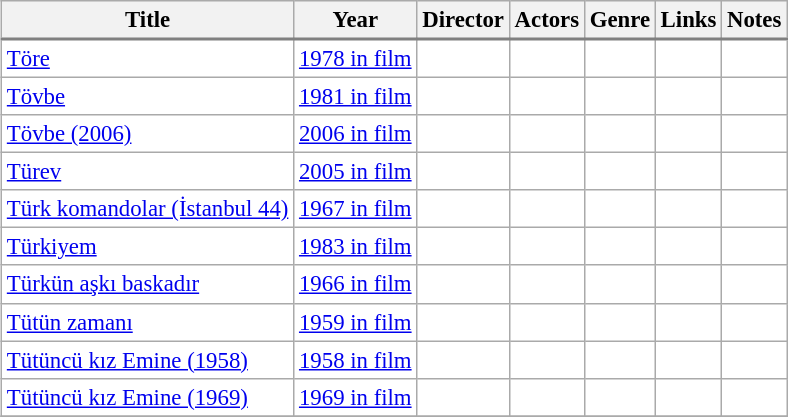<table class="sortable wikitable" align=left border=1 cellpadding=6 cellspacing=0 style="margin: 0 0 0 1em; background: #ffffff; border: 1px #aaaaaa solid; border-collapse: collapse; text-align:left; font-size: 95%;">
<tr style="text-align:center; background: #efefef; border-bottom:2px solid gray;">
<th>Title</th>
<th>Year</th>
<th>Director</th>
<th>Actors</th>
<th>Genre</th>
<th>Links</th>
<th>Notes</th>
</tr>
<tr>
<td><a href='#'>Töre</a></td>
<td><a href='#'>1978 in film</a></td>
<td></td>
<td></td>
<td></td>
<td></td>
<td></td>
</tr>
<tr>
<td><a href='#'>Tövbe</a></td>
<td><a href='#'>1981 in film</a></td>
<td></td>
<td></td>
<td></td>
<td></td>
<td></td>
</tr>
<tr>
<td><a href='#'>Tövbe (2006)</a></td>
<td><a href='#'>2006 in film</a></td>
<td></td>
<td></td>
<td></td>
<td></td>
<td></td>
</tr>
<tr>
<td><a href='#'>Türev</a></td>
<td><a href='#'>2005 in film</a></td>
<td></td>
<td></td>
<td></td>
<td></td>
<td></td>
</tr>
<tr>
<td><a href='#'>Türk komandolar (İstanbul 44)</a></td>
<td><a href='#'>1967 in film</a></td>
<td></td>
<td></td>
<td></td>
<td></td>
<td></td>
</tr>
<tr>
<td><a href='#'>Türkiyem</a></td>
<td><a href='#'>1983 in film</a></td>
<td></td>
<td></td>
<td></td>
<td></td>
<td></td>
</tr>
<tr>
<td><a href='#'>Türkün aşkı baskadır</a></td>
<td><a href='#'>1966 in film</a></td>
<td></td>
<td></td>
<td></td>
<td></td>
<td></td>
</tr>
<tr>
<td><a href='#'>Tütün zamanı</a></td>
<td><a href='#'>1959 in film</a></td>
<td></td>
<td></td>
<td></td>
<td></td>
<td></td>
</tr>
<tr>
<td><a href='#'>Tütüncü kız Emine (1958)</a></td>
<td><a href='#'>1958 in film</a></td>
<td></td>
<td></td>
<td></td>
<td></td>
<td></td>
</tr>
<tr>
<td><a href='#'>Tütüncü kız Emine (1969)</a></td>
<td><a href='#'>1969 in film</a></td>
<td></td>
<td></td>
<td></td>
<td></td>
<td></td>
</tr>
<tr>
</tr>
</table>
